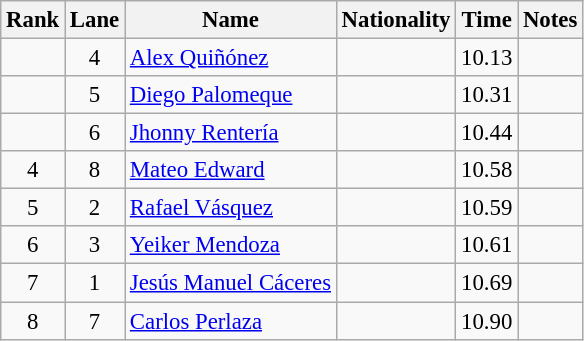<table class="wikitable sortable" style="text-align:center;font-size:95%">
<tr>
<th>Rank</th>
<th>Lane</th>
<th>Name</th>
<th>Nationality</th>
<th>Time</th>
<th>Notes</th>
</tr>
<tr>
<td></td>
<td>4</td>
<td align=left><a href='#'>Alex Quiñónez</a></td>
<td align=left></td>
<td>10.13</td>
<td></td>
</tr>
<tr>
<td></td>
<td>5</td>
<td align=left><a href='#'>Diego Palomeque</a></td>
<td align=left></td>
<td>10.31</td>
<td></td>
</tr>
<tr>
<td></td>
<td>6</td>
<td align=left><a href='#'>Jhonny Rentería</a></td>
<td align=left></td>
<td>10.44</td>
<td></td>
</tr>
<tr>
<td>4</td>
<td>8</td>
<td align=left><a href='#'>Mateo Edward</a></td>
<td align=left></td>
<td>10.58</td>
<td></td>
</tr>
<tr>
<td>5</td>
<td>2</td>
<td align=left><a href='#'>Rafael Vásquez</a></td>
<td align=left></td>
<td>10.59</td>
<td></td>
</tr>
<tr>
<td>6</td>
<td>3</td>
<td align=left><a href='#'>Yeiker Mendoza</a></td>
<td align=left></td>
<td>10.61</td>
<td></td>
</tr>
<tr>
<td>7</td>
<td>1</td>
<td align=left><a href='#'>Jesús Manuel Cáceres</a></td>
<td align=left></td>
<td>10.69</td>
<td></td>
</tr>
<tr>
<td>8</td>
<td>7</td>
<td align=left><a href='#'>Carlos Perlaza</a></td>
<td align=left></td>
<td>10.90</td>
<td></td>
</tr>
</table>
